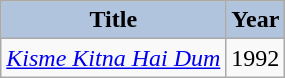<table class="wikitable" style="font-size:100%">
<tr style="text-align:center;">
<th style="background:#B0C4DE;">Title</th>
<th style="background:#B0C4DE;">Year</th>
</tr>
<tr>
<td><em><a href='#'>Kisme Kitna Hai Dum</a></em></td>
<td>1992</td>
</tr>
</table>
